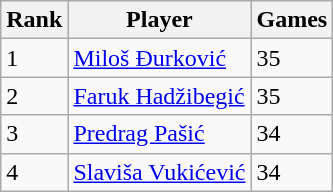<table class="wikitable">
<tr>
<th>Rank</th>
<th>Player</th>
<th>Games</th>
</tr>
<tr>
<td>1</td>
<td><a href='#'>Miloš Đurković</a></td>
<td>35</td>
</tr>
<tr>
<td>2</td>
<td><a href='#'>Faruk Hadžibegić</a></td>
<td>35</td>
</tr>
<tr>
<td>3</td>
<td><a href='#'>Predrag Pašić</a></td>
<td>34</td>
</tr>
<tr>
<td>4</td>
<td><a href='#'>Slaviša Vukićević</a></td>
<td>34</td>
</tr>
</table>
